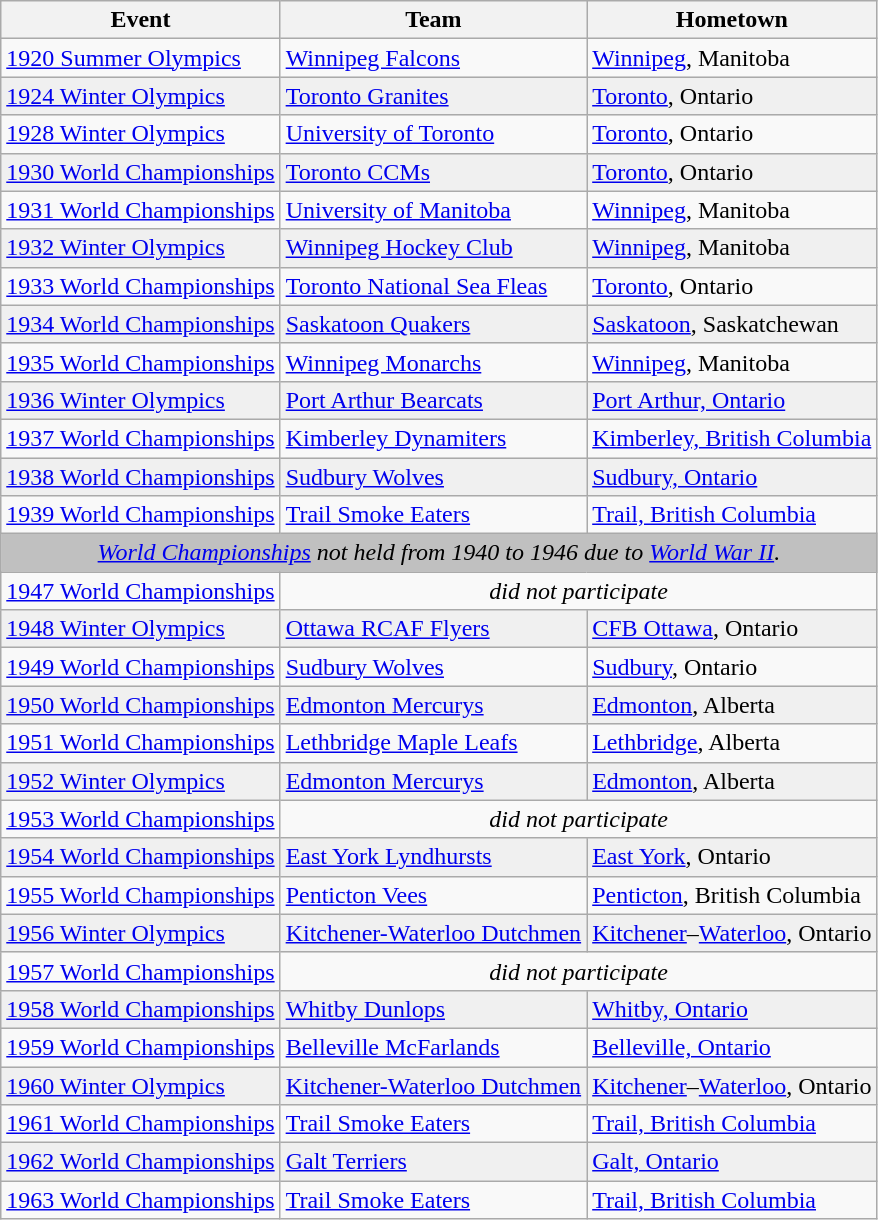<table class="wikitable">
<tr>
<th>Event</th>
<th>Team</th>
<th>Hometown</th>
</tr>
<tr>
<td><a href='#'>1920 Summer Olympics</a></td>
<td><a href='#'>Winnipeg Falcons</a></td>
<td><a href='#'>Winnipeg</a>, Manitoba</td>
</tr>
<tr bgcolor="#f0f0f0">
<td><a href='#'>1924 Winter Olympics</a></td>
<td><a href='#'>Toronto Granites</a></td>
<td><a href='#'>Toronto</a>, Ontario</td>
</tr>
<tr>
<td><a href='#'>1928 Winter Olympics</a></td>
<td><a href='#'>University of Toronto</a></td>
<td><a href='#'>Toronto</a>, Ontario</td>
</tr>
<tr bgcolor="#f0f0f0">
<td><a href='#'>1930 World Championships</a></td>
<td><a href='#'>Toronto CCMs</a></td>
<td><a href='#'>Toronto</a>, Ontario</td>
</tr>
<tr>
<td><a href='#'>1931 World Championships</a></td>
<td><a href='#'>University of Manitoba</a></td>
<td><a href='#'>Winnipeg</a>, Manitoba</td>
</tr>
<tr bgcolor="#f0f0f0">
<td><a href='#'>1932 Winter Olympics</a></td>
<td><a href='#'>Winnipeg Hockey Club</a></td>
<td><a href='#'>Winnipeg</a>, Manitoba</td>
</tr>
<tr>
<td><a href='#'>1933 World Championships</a></td>
<td><a href='#'>Toronto National Sea Fleas</a></td>
<td><a href='#'>Toronto</a>, Ontario</td>
</tr>
<tr bgcolor="#f0f0f0">
<td><a href='#'>1934 World Championships</a></td>
<td><a href='#'>Saskatoon Quakers</a></td>
<td><a href='#'>Saskatoon</a>, Saskatchewan</td>
</tr>
<tr>
<td><a href='#'>1935 World Championships</a></td>
<td><a href='#'>Winnipeg Monarchs</a></td>
<td><a href='#'>Winnipeg</a>, Manitoba</td>
</tr>
<tr bgcolor="#f0f0f0">
<td><a href='#'>1936 Winter Olympics</a></td>
<td><a href='#'>Port Arthur Bearcats</a></td>
<td><a href='#'>Port Arthur, Ontario</a></td>
</tr>
<tr>
<td><a href='#'>1937 World Championships</a></td>
<td><a href='#'>Kimberley Dynamiters</a></td>
<td><a href='#'>Kimberley, British Columbia</a></td>
</tr>
<tr bgcolor="#f0f0f0">
<td><a href='#'>1938 World Championships</a></td>
<td><a href='#'>Sudbury Wolves</a></td>
<td><a href='#'>Sudbury, Ontario</a></td>
</tr>
<tr>
<td><a href='#'>1939 World Championships</a></td>
<td><a href='#'>Trail Smoke Eaters</a></td>
<td><a href='#'>Trail, British Columbia</a></td>
</tr>
<tr bgcolor="#f0f0f0">
<td style="background:silver; text-align:center;" colspan="3"><em><a href='#'>World Championships</a> not held from 1940 to 1946 due to <a href='#'>World War II</a>.</em></td>
</tr>
<tr>
<td><a href='#'>1947 World Championships</a></td>
<td style="text-align:center;" colspan="2"><em>did not participate</em></td>
</tr>
<tr bgcolor="#f0f0f0">
<td><a href='#'>1948 Winter Olympics</a></td>
<td><a href='#'>Ottawa RCAF Flyers</a></td>
<td><a href='#'>CFB Ottawa</a>, Ontario</td>
</tr>
<tr>
<td><a href='#'>1949 World Championships</a></td>
<td><a href='#'>Sudbury Wolves</a></td>
<td><a href='#'>Sudbury</a>, Ontario</td>
</tr>
<tr bgcolor="#f0f0f0">
<td><a href='#'>1950 World Championships</a></td>
<td><a href='#'>Edmonton Mercurys</a></td>
<td><a href='#'>Edmonton</a>, Alberta</td>
</tr>
<tr>
<td><a href='#'>1951 World Championships</a></td>
<td><a href='#'>Lethbridge Maple Leafs</a></td>
<td><a href='#'>Lethbridge</a>, Alberta</td>
</tr>
<tr bgcolor="#f0f0f0">
<td><a href='#'>1952 Winter Olympics</a></td>
<td><a href='#'>Edmonton Mercurys</a></td>
<td><a href='#'>Edmonton</a>, Alberta</td>
</tr>
<tr>
<td><a href='#'>1953 World Championships</a></td>
<td style="text-align:center;" colspan="2"><em>did not participate</em></td>
</tr>
<tr bgcolor="#f0f0f0">
<td><a href='#'>1954 World Championships</a></td>
<td><a href='#'>East York Lyndhursts</a></td>
<td><a href='#'>East York</a>, Ontario</td>
</tr>
<tr>
<td><a href='#'>1955 World Championships</a></td>
<td><a href='#'>Penticton Vees</a></td>
<td><a href='#'>Penticton</a>, British Columbia</td>
</tr>
<tr bgcolor="#f0f0f0">
<td><a href='#'>1956 Winter Olympics</a></td>
<td><a href='#'>Kitchener-Waterloo Dutchmen</a></td>
<td><a href='#'>Kitchener</a>–<a href='#'>Waterloo</a>, Ontario</td>
</tr>
<tr>
<td><a href='#'>1957 World Championships</a></td>
<td style="text-align:center;" colspan="2"><em>did not participate</em></td>
</tr>
<tr bgcolor="#f0f0f0">
<td><a href='#'>1958 World Championships</a></td>
<td><a href='#'>Whitby Dunlops</a></td>
<td><a href='#'>Whitby, Ontario</a></td>
</tr>
<tr>
<td><a href='#'>1959 World Championships</a></td>
<td><a href='#'>Belleville McFarlands</a></td>
<td><a href='#'>Belleville, Ontario</a></td>
</tr>
<tr bgcolor="#f0f0f0">
<td><a href='#'>1960 Winter Olympics</a></td>
<td><a href='#'>Kitchener-Waterloo Dutchmen</a></td>
<td><a href='#'>Kitchener</a>–<a href='#'>Waterloo</a>, Ontario</td>
</tr>
<tr>
<td><a href='#'>1961 World Championships</a></td>
<td><a href='#'>Trail Smoke Eaters</a></td>
<td><a href='#'>Trail, British Columbia</a></td>
</tr>
<tr bgcolor="#f0f0f0">
<td><a href='#'>1962 World Championships</a></td>
<td><a href='#'>Galt Terriers</a></td>
<td><a href='#'>Galt, Ontario</a></td>
</tr>
<tr>
<td><a href='#'>1963 World Championships</a></td>
<td><a href='#'>Trail Smoke Eaters</a></td>
<td><a href='#'>Trail, British Columbia</a></td>
</tr>
</table>
